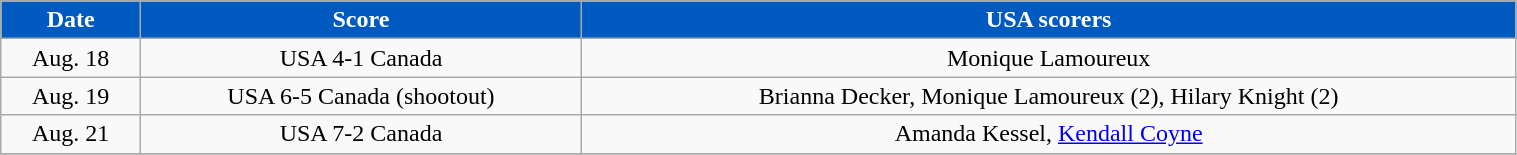<table class="wikitable" style="width:80%;">
<tr style="text-align:center; background:#005ac0; color:#fff;">
<td><strong>Date</strong></td>
<td><strong>Score</strong></td>
<td><strong>USA scorers</strong></td>
</tr>
<tr style="text-align:center;" bgcolor="">
<td>Aug. 18</td>
<td>USA 4-1 Canada</td>
<td>Monique Lamoureux</td>
</tr>
<tr style="text-align:center;" bgcolor="">
<td>Aug. 19</td>
<td>USA 6-5 Canada (shootout)</td>
<td>Brianna Decker, Monique Lamoureux (2), Hilary Knight (2) </td>
</tr>
<tr style="text-align:center;" bgcolor="">
<td>Aug. 21</td>
<td>USA 7-2 Canada</td>
<td>Amanda Kessel, <a href='#'>Kendall Coyne</a></td>
</tr>
<tr style="text-align:center;" bgcolor="">
</tr>
</table>
